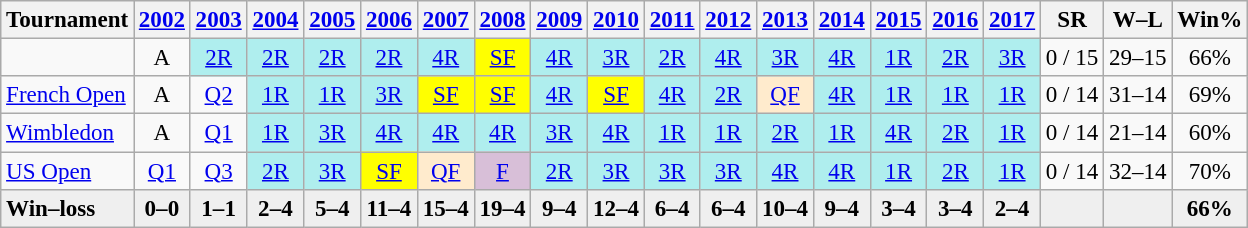<table class=wikitable style=text-align:center;font-size:96%>
<tr>
<th>Tournament</th>
<th><a href='#'>2002</a></th>
<th><a href='#'>2003</a></th>
<th><a href='#'>2004</a></th>
<th><a href='#'>2005</a></th>
<th><a href='#'>2006</a></th>
<th><a href='#'>2007</a></th>
<th><a href='#'>2008</a></th>
<th><a href='#'>2009</a></th>
<th><a href='#'>2010</a></th>
<th><a href='#'>2011</a></th>
<th><a href='#'>2012</a></th>
<th><a href='#'>2013</a></th>
<th><a href='#'>2014</a></th>
<th><a href='#'>2015</a></th>
<th><a href='#'>2016</a></th>
<th><a href='#'>2017</a></th>
<th>SR</th>
<th>W–L</th>
<th>Win%</th>
</tr>
<tr>
<td align=left></td>
<td>A</td>
<td bgcolor=afeeee><a href='#'>2R</a></td>
<td bgcolor=afeeee><a href='#'>2R</a></td>
<td bgcolor=afeeee><a href='#'>2R</a></td>
<td bgcolor=afeeee><a href='#'>2R</a></td>
<td bgcolor=afeeee><a href='#'>4R</a></td>
<td style="background:yellow;"><a href='#'>SF</a></td>
<td bgcolor=afeeee><a href='#'>4R</a></td>
<td bgcolor=afeeee><a href='#'>3R</a></td>
<td bgcolor=afeeee><a href='#'>2R</a></td>
<td bgcolor=afeeee><a href='#'>4R</a></td>
<td bgcolor=afeeee><a href='#'>3R</a></td>
<td bgcolor=afeeee><a href='#'>4R</a></td>
<td bgcolor=afeeee><a href='#'>1R</a></td>
<td bgcolor=afeeee><a href='#'>2R</a></td>
<td bgcolor=afeeee><a href='#'>3R</a></td>
<td>0 / 15</td>
<td>29–15</td>
<td>66%</td>
</tr>
<tr>
<td align=left><a href='#'>French Open</a></td>
<td>A</td>
<td><a href='#'>Q2</a></td>
<td bgcolor=afeeee><a href='#'>1R</a></td>
<td bgcolor=afeeee><a href='#'>1R</a></td>
<td bgcolor=afeeee><a href='#'>3R</a></td>
<td style="background:yellow;"><a href='#'>SF</a></td>
<td style="background:yellow;"><a href='#'>SF</a></td>
<td bgcolor=afeeee><a href='#'>4R</a></td>
<td style="background:yellow;"><a href='#'>SF</a></td>
<td bgcolor=afeeee><a href='#'>4R</a></td>
<td bgcolor=afeeee><a href='#'>2R</a></td>
<td bgcolor=ffebcd><a href='#'>QF</a></td>
<td bgcolor=afeeee><a href='#'>4R</a></td>
<td bgcolor=afeeee><a href='#'>1R</a></td>
<td bgcolor=afeeee><a href='#'>1R</a></td>
<td bgcolor=afeeee><a href='#'>1R</a></td>
<td>0 / 14</td>
<td>31–14</td>
<td>69%</td>
</tr>
<tr>
<td align=left><a href='#'>Wimbledon</a></td>
<td>A</td>
<td><a href='#'>Q1</a></td>
<td bgcolor=afeeee><a href='#'>1R</a></td>
<td bgcolor=afeeee><a href='#'>3R</a></td>
<td bgcolor=afeeee><a href='#'>4R</a></td>
<td bgcolor=afeeee><a href='#'>4R</a></td>
<td bgcolor=afeeee><a href='#'>4R</a></td>
<td bgcolor=afeeee><a href='#'>3R</a></td>
<td bgcolor=afeeee><a href='#'>4R</a></td>
<td bgcolor=afeeee><a href='#'>1R</a></td>
<td bgcolor=afeeee><a href='#'>1R</a></td>
<td bgcolor=afeeee><a href='#'>2R</a></td>
<td bgcolor=afeeee><a href='#'>1R</a></td>
<td bgcolor=afeeee><a href='#'>4R</a></td>
<td bgcolor=afeeee><a href='#'>2R</a></td>
<td bgcolor=afeeee><a href='#'>1R</a></td>
<td>0 / 14</td>
<td>21–14</td>
<td>60%</td>
</tr>
<tr>
<td align=left><a href='#'>US Open</a></td>
<td><a href='#'>Q1</a></td>
<td><a href='#'>Q3</a></td>
<td bgcolor=afeeee><a href='#'>2R</a></td>
<td bgcolor=afeeee><a href='#'>3R</a></td>
<td style="background:yellow;"><a href='#'>SF</a></td>
<td bgcolor=ffebcd><a href='#'>QF</a></td>
<td style="background:thistle;"><a href='#'>F</a></td>
<td bgcolor=afeeee><a href='#'>2R</a></td>
<td bgcolor=afeeee><a href='#'>3R</a></td>
<td bgcolor=afeeee><a href='#'>3R</a></td>
<td bgcolor=afeeee><a href='#'>3R</a></td>
<td bgcolor=afeeee><a href='#'>4R</a></td>
<td bgcolor=afeeee><a href='#'>4R</a></td>
<td bgcolor=afeeee><a href='#'>1R</a></td>
<td bgcolor=afeeee><a href='#'>2R</a></td>
<td bgcolor=afeeee><a href='#'>1R</a></td>
<td>0 / 14</td>
<td>32–14</td>
<td>70%</td>
</tr>
<tr style="background:#efefef;font-weight:bold;">
<td style="text-align:left">Win–loss</td>
<td>0–0</td>
<td>1–1</td>
<td>2–4</td>
<td>5–4</td>
<td>11–4</td>
<td>15–4</td>
<td>19–4</td>
<td>9–4</td>
<td>12–4</td>
<td>6–4</td>
<td>6–4</td>
<td>10–4</td>
<td>9–4</td>
<td>3–4</td>
<td>3–4</td>
<td>2–4</td>
<td></td>
<td></td>
<td>66%</td>
</tr>
</table>
